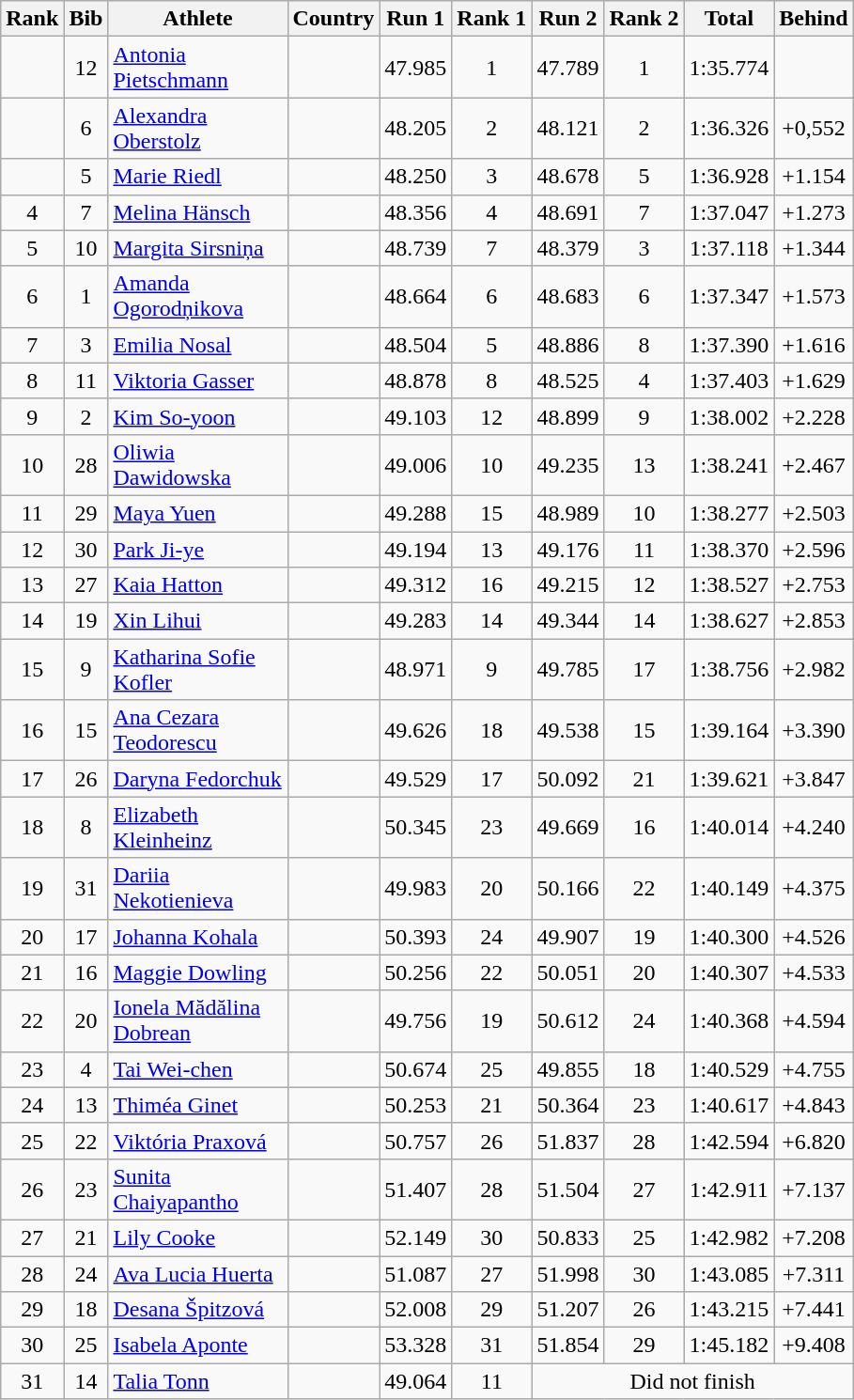<table class="wikitable sortable" style="text-align:center">
<tr>
<th>Rank</th>
<th>Bib</th>
<th width=120>Athlete</th>
<th>Country</th>
<th>Run 1</th>
<th>Rank 1</th>
<th>Run 2</th>
<th>Rank 2</th>
<th>Total</th>
<th>Behind</th>
</tr>
<tr>
<td></td>
<td>12</td>
<td align=left><a href='#'>Antonia Pietschmann</a></td>
<td align=left></td>
<td>47.985</td>
<td>1</td>
<td>47.789</td>
<td>1</td>
<td>1:35.774</td>
<td></td>
</tr>
<tr>
<td></td>
<td>6</td>
<td align=left><a href='#'>Alexandra Oberstolz</a></td>
<td align=left></td>
<td>48.205</td>
<td>2</td>
<td>48.121</td>
<td>2</td>
<td>1:36.326</td>
<td>+0,552</td>
</tr>
<tr>
<td></td>
<td>5</td>
<td align=left><a href='#'>Marie Riedl</a></td>
<td align=left></td>
<td>48.250</td>
<td>3</td>
<td>48.678</td>
<td>5</td>
<td>1:36.928</td>
<td>+1.154</td>
</tr>
<tr>
<td>4</td>
<td>7</td>
<td align=left><a href='#'>Melina Hänsch</a></td>
<td align=left></td>
<td>48.356</td>
<td>4</td>
<td>48.691</td>
<td>7</td>
<td>1:37.047</td>
<td>+1.273</td>
</tr>
<tr>
<td>5</td>
<td>10</td>
<td align=left><a href='#'>Margita Sirsniņa</a></td>
<td align=left></td>
<td>48.739</td>
<td>7</td>
<td>48.379</td>
<td>3</td>
<td>1:37.118</td>
<td>+1.344</td>
</tr>
<tr>
<td>6</td>
<td>1</td>
<td align=left><a href='#'>Amanda Ogorodņikova</a></td>
<td align=left></td>
<td>48.664</td>
<td>6</td>
<td>48.683</td>
<td>6</td>
<td>1:37.347</td>
<td>+1.573</td>
</tr>
<tr>
<td>7</td>
<td>3</td>
<td align=left><a href='#'>Emilia Nosal</a></td>
<td align=left></td>
<td>48.504</td>
<td>5</td>
<td>48.886</td>
<td>8</td>
<td>1:37.390</td>
<td>+1.616</td>
</tr>
<tr>
<td>8</td>
<td>11</td>
<td align=left><a href='#'>Viktoria Gasser</a></td>
<td align=left></td>
<td>48.878</td>
<td>8</td>
<td>48.525</td>
<td>4</td>
<td>1:37.403</td>
<td>+1.629</td>
</tr>
<tr>
<td>9</td>
<td>2</td>
<td align=left><a href='#'>Kim So-yoon</a></td>
<td align=left></td>
<td>49.103</td>
<td>12</td>
<td>48.899</td>
<td>9</td>
<td>1:38.002</td>
<td>+2.228</td>
</tr>
<tr>
<td>10</td>
<td>28</td>
<td align=left><a href='#'>Oliwia Dawidowska</a></td>
<td align=left></td>
<td>49.006</td>
<td>10</td>
<td>49.235</td>
<td>13</td>
<td>1:38.241</td>
<td>+2.467</td>
</tr>
<tr>
<td>11</td>
<td>29</td>
<td align=left><a href='#'>Maya Yuen</a></td>
<td align=left></td>
<td>49.288</td>
<td>15</td>
<td>48.989</td>
<td>10</td>
<td>1:38.277</td>
<td>+2.503</td>
</tr>
<tr>
<td>12</td>
<td>30</td>
<td align=left><a href='#'>Park Ji-ye</a></td>
<td align=left></td>
<td>49.194</td>
<td>13</td>
<td>49.176</td>
<td>11</td>
<td>1:38.370</td>
<td>+2.596</td>
</tr>
<tr>
<td>13</td>
<td>27</td>
<td align=left><a href='#'>Kaia Hatton</a></td>
<td align=left></td>
<td>49.312</td>
<td>16</td>
<td>49.215</td>
<td>12</td>
<td>1:38.527</td>
<td>+2.753</td>
</tr>
<tr>
<td>14</td>
<td>19</td>
<td align=left><a href='#'>Xin Lihui</a></td>
<td align=left></td>
<td>49.283</td>
<td>14</td>
<td>49.344</td>
<td>14</td>
<td>1:38.627</td>
<td>+2.853</td>
</tr>
<tr>
<td>15</td>
<td>9</td>
<td align=left><a href='#'>Katharina Sofie Kofler</a></td>
<td align=left></td>
<td>48.971</td>
<td>9</td>
<td>49.785</td>
<td>17</td>
<td>1:38.756</td>
<td>+2.982</td>
</tr>
<tr>
<td>16</td>
<td>15</td>
<td align=left><a href='#'>Ana Cezara Teodorescu</a></td>
<td align=left></td>
<td>49.626</td>
<td>18</td>
<td>49.538</td>
<td>15</td>
<td>1:39.164</td>
<td>+3.390</td>
</tr>
<tr>
<td>17</td>
<td>26</td>
<td align=left><a href='#'>Daryna Fedorchuk</a></td>
<td align=left></td>
<td>49.529</td>
<td>17</td>
<td>50.092</td>
<td>21</td>
<td>1:39.621</td>
<td>+3.847</td>
</tr>
<tr>
<td>18</td>
<td>8</td>
<td align=left><a href='#'>Elizabeth Kleinheinz</a></td>
<td align=left></td>
<td>50.345</td>
<td>23</td>
<td>49.669</td>
<td>16</td>
<td>1:40.014</td>
<td>+4.240</td>
</tr>
<tr>
<td>19</td>
<td>31</td>
<td align=left><a href='#'>Dariia Nekotienieva</a></td>
<td align=left></td>
<td>49.983</td>
<td>20</td>
<td>50.166</td>
<td>22</td>
<td>1:40.149</td>
<td>+4.375</td>
</tr>
<tr>
<td>20</td>
<td>17</td>
<td align=left><a href='#'>Johanna Kohala</a></td>
<td align=left></td>
<td>50.393</td>
<td>24</td>
<td>49.907</td>
<td>19</td>
<td>1:40.300</td>
<td>+4.526</td>
</tr>
<tr>
<td>21</td>
<td>16</td>
<td align=left><a href='#'>Maggie Dowling</a></td>
<td align=left></td>
<td>50.256</td>
<td>22</td>
<td>50.051</td>
<td>20</td>
<td>1:40.307</td>
<td>+4.533</td>
</tr>
<tr>
<td>22</td>
<td>20</td>
<td align=left><a href='#'>Ionela Mădălina Dobrean</a></td>
<td align=left></td>
<td>49.756</td>
<td>19</td>
<td>50.612</td>
<td>24</td>
<td>1:40.368</td>
<td>+4.594</td>
</tr>
<tr>
<td>23</td>
<td>4</td>
<td align=left><a href='#'>Tai Wei-chen</a></td>
<td align=left></td>
<td>50.674</td>
<td>25</td>
<td>49.855</td>
<td>18</td>
<td>1:40.529</td>
<td>+4.755</td>
</tr>
<tr>
<td>24</td>
<td>13</td>
<td align=left><a href='#'>Thiméa Ginet</a></td>
<td align=left></td>
<td>50.253</td>
<td>21</td>
<td>50.364</td>
<td>23</td>
<td>1:40.617</td>
<td>+4.843</td>
</tr>
<tr>
<td>25</td>
<td>22</td>
<td align=left><a href='#'>Viktória Praxová</a></td>
<td align=left></td>
<td>50.757</td>
<td>26</td>
<td>51.837</td>
<td>28</td>
<td>1:42.594</td>
<td>+6.820</td>
</tr>
<tr>
<td>26</td>
<td>23</td>
<td align=left><a href='#'>Sunita Chaiyapantho</a></td>
<td align=left></td>
<td>51.407</td>
<td>28</td>
<td>51.504</td>
<td>27</td>
<td>1:42.911</td>
<td>+7.137</td>
</tr>
<tr>
<td>27</td>
<td>21</td>
<td align=left><a href='#'>Lily Cooke</a></td>
<td align=left></td>
<td>52.149</td>
<td>30</td>
<td>50.833</td>
<td>25</td>
<td>1:42.982</td>
<td>+7.208</td>
</tr>
<tr>
<td>28</td>
<td>24</td>
<td align=left><a href='#'>Ava Lucia Huerta</a></td>
<td align=left></td>
<td>51.087</td>
<td>27</td>
<td>51.998</td>
<td>30</td>
<td>1:43.085</td>
<td>+7.311</td>
</tr>
<tr>
<td>29</td>
<td>18</td>
<td align=left><a href='#'>Desana Špitzová</a></td>
<td align=left></td>
<td>52.008</td>
<td>29</td>
<td>51.207</td>
<td>26</td>
<td>1:43.215</td>
<td>+7.441</td>
</tr>
<tr>
<td>30</td>
<td>25</td>
<td align=left><a href='#'>Isabela Aponte</a></td>
<td align=left></td>
<td>53.328</td>
<td>31</td>
<td>51.854</td>
<td>29</td>
<td>1:45.182</td>
<td>+9.408</td>
</tr>
<tr>
<td>31</td>
<td>14</td>
<td align=left><a href='#'>Talia Tonn</a></td>
<td align=left></td>
<td>49.064</td>
<td>11</td>
<td colspan=4>Did not finish</td>
</tr>
</table>
